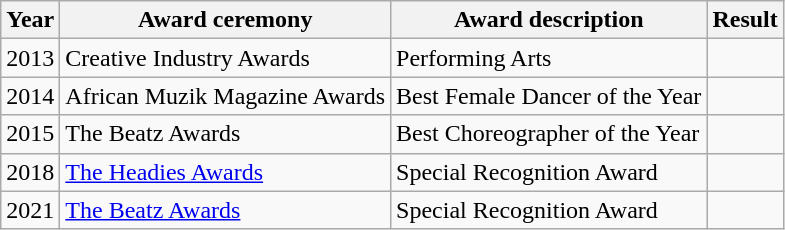<table class="wikitable sortable">
<tr>
<th>Year</th>
<th>Award ceremony</th>
<th>Award description</th>
<th>Result</th>
</tr>
<tr>
<td>2013</td>
<td>Creative Industry Awards</td>
<td>Performing Arts</td>
<td></td>
</tr>
<tr>
<td>2014</td>
<td>African Muzik Magazine Awards</td>
<td>Best Female Dancer of the Year</td>
<td></td>
</tr>
<tr>
<td>2015</td>
<td>The Beatz Awards</td>
<td>Best Choreographer of the Year</td>
<td></td>
</tr>
<tr>
<td>2018</td>
<td><a href='#'>The Headies Awards</a></td>
<td>Special Recognition Award</td>
<td></td>
</tr>
<tr>
<td>2021</td>
<td><a href='#'>The Beatz Awards</a></td>
<td>Special Recognition Award</td>
<td></td>
</tr>
</table>
